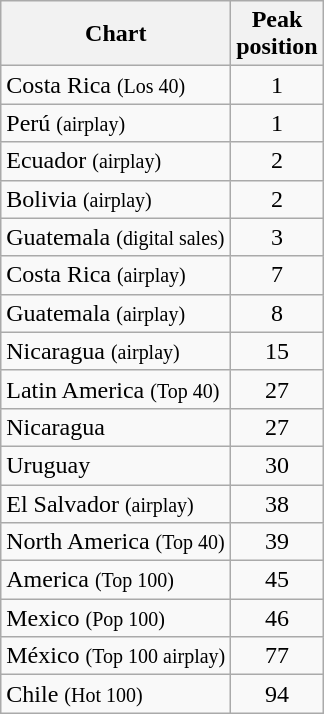<table class="wikitable">
<tr>
<th>Chart</th>
<th>Peak<br>position</th>
</tr>
<tr>
<td>Costa Rica <small>(Los 40)</small></td>
<td align="center">1</td>
</tr>
<tr>
<td>Perú <small>(airplay)</small></td>
<td align="center">1</td>
</tr>
<tr>
<td>Ecuador <small>(airplay)</small></td>
<td align="center">2</td>
</tr>
<tr>
<td>Bolivia <small>(airplay)</small></td>
<td align="center">2</td>
</tr>
<tr>
<td>Guatemala <small>(digital sales)</small></td>
<td align="center">3</td>
</tr>
<tr>
<td>Costa Rica <small>(airplay)</small></td>
<td align="center">7</td>
</tr>
<tr>
<td>Guatemala <small>(airplay)</small></td>
<td align="center">8</td>
</tr>
<tr>
<td>Nicaragua <small>(airplay)</small></td>
<td align="center">15</td>
</tr>
<tr>
<td>Latin America <small>(Top 40)</small></td>
<td align="center">27</td>
</tr>
<tr>
<td>Nicaragua</td>
<td align="center">27</td>
</tr>
<tr>
<td>Uruguay</td>
<td align="center">30</td>
</tr>
<tr>
<td>El Salvador <small>(airplay)</small></td>
<td align="center">38</td>
</tr>
<tr>
<td>North America <small>(Top 40)</small></td>
<td align="center">39</td>
</tr>
<tr>
<td>America <small>(Top 100)</small></td>
<td align="center">45</td>
</tr>
<tr>
<td>Mexico <small>(Pop 100)</small></td>
<td align="center">46</td>
</tr>
<tr>
<td>México <small>(Top 100 airplay)</small></td>
<td align="center">77</td>
</tr>
<tr>
<td>Chile <small>(Hot 100)</small></td>
<td align="center">94</td>
</tr>
</table>
